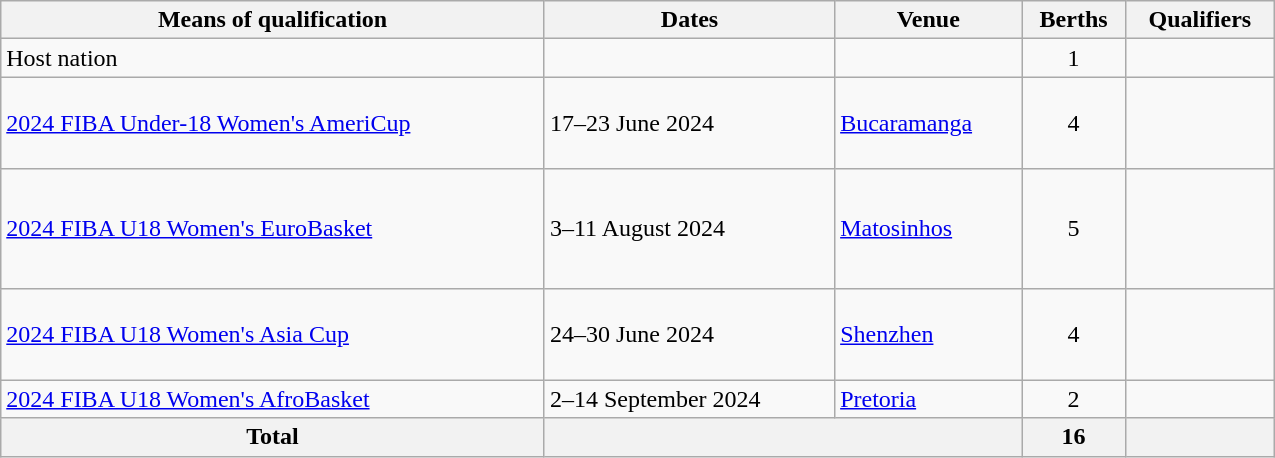<table class="wikitable" style="width:850px;">
<tr>
<th>Means of qualification</th>
<th>Dates</th>
<th>Venue</th>
<th>Berths</th>
<th>Qualifiers</th>
</tr>
<tr>
<td>Host nation</td>
<td></td>
<td></td>
<td style="text-align:center;">1</td>
<td></td>
</tr>
<tr>
<td><a href='#'>2024 FIBA Under-18 Women's AmeriCup</a></td>
<td>17–23 June 2024</td>
<td> <a href='#'>Bucaramanga</a></td>
<td style="text-align:center;">4</td>
<td><br><br><br></td>
</tr>
<tr>
<td><a href='#'>2024 FIBA U18 Women's EuroBasket</a></td>
<td>3–11 August 2024</td>
<td> <a href='#'>Matosinhos</a></td>
<td style="text-align:center;">5</td>
<td><br><br><br><br></td>
</tr>
<tr>
<td><a href='#'>2024 FIBA U18 Women's Asia Cup</a></td>
<td>24–30 June 2024</td>
<td> <a href='#'>Shenzhen</a></td>
<td style="text-align:center;">4</td>
<td><br><br><br></td>
</tr>
<tr>
<td><a href='#'>2024 FIBA U18 Women's AfroBasket</a></td>
<td>2–14 September 2024</td>
<td> <a href='#'>Pretoria</a></td>
<td style="text-align:center;">2</td>
<td><br></td>
</tr>
<tr>
<th>Total</th>
<th colspan="2"></th>
<th>16</th>
<th></th>
</tr>
</table>
